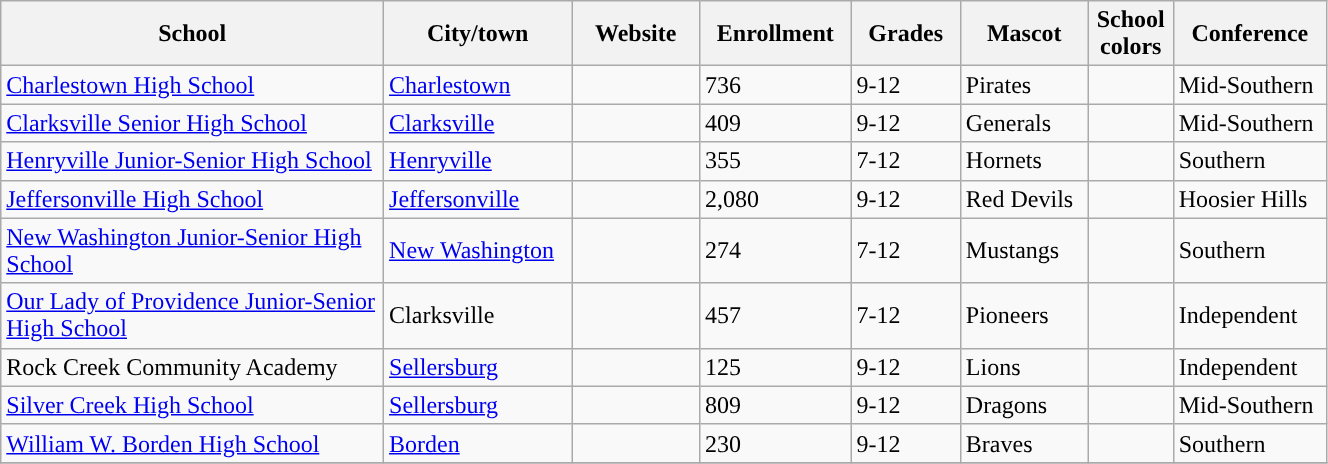<table class="wikitable sortable" width="70%">
<tr>
<th width="20%">School</th>
<th width="08%">City/town</th>
<th width="06%">Website</th>
<th width="04%">Enrollment</th>
<th width="04%">Grades</th>
<th width="04%">Mascot</th>
<th width=01%>School colors</th>
<th width="04%">Conference</th>
</tr>
<tr>
<td><a href='#'>Charlestown High School</a></td>
<td><a href='#'>Charlestown</a></td>
<td></td>
<td>736</td>
<td>9-12</td>
<td>Pirates</td>
<td> </td>
<td>Mid-Southern</td>
</tr>
<tr>
<td><a href='#'>Clarksville Senior High School</a></td>
<td><a href='#'>Clarksville</a></td>
<td></td>
<td>409</td>
<td>9-12</td>
<td>Generals</td>
<td>  </td>
<td>Mid-Southern</td>
</tr>
<tr>
<td><a href='#'>Henryville Junior-Senior High School</a></td>
<td><a href='#'>Henryville</a></td>
<td></td>
<td>355</td>
<td>7-12</td>
<td>Hornets</td>
<td> </td>
<td>Southern</td>
</tr>
<tr>
<td><a href='#'>Jeffersonville High School</a></td>
<td><a href='#'>Jeffersonville</a></td>
<td></td>
<td>2,080</td>
<td>9-12</td>
<td>Red Devils</td>
<td> </td>
<td>Hoosier Hills</td>
</tr>
<tr>
<td><a href='#'>New Washington Junior-Senior High School</a></td>
<td><a href='#'>New Washington</a></td>
<td></td>
<td>274</td>
<td>7-12</td>
<td>Mustangs</td>
<td>  </td>
<td>Southern</td>
</tr>
<tr>
<td><a href='#'>Our Lady of Providence Junior-Senior High School</a></td>
<td>Clarksville</td>
<td></td>
<td>457</td>
<td>7-12</td>
<td>Pioneers</td>
<td> </td>
<td>Independent</td>
</tr>
<tr>
<td>Rock Creek Community Academy</td>
<td><a href='#'>Sellersburg</a></td>
<td></td>
<td>125</td>
<td>9-12</td>
<td>Lions</td>
<td></td>
<td>Independent</td>
</tr>
<tr>
<td><a href='#'>Silver Creek High School</a></td>
<td><a href='#'>Sellersburg</a></td>
<td></td>
<td>809</td>
<td>9-12</td>
<td>Dragons</td>
<td> </td>
<td>Mid-Southern</td>
</tr>
<tr>
<td><a href='#'>William W. Borden High School</a></td>
<td><a href='#'>Borden</a></td>
<td></td>
<td>230</td>
<td>9-12</td>
<td>Braves</td>
<td> </td>
<td>Southern</td>
</tr>
<tr>
</tr>
</table>
